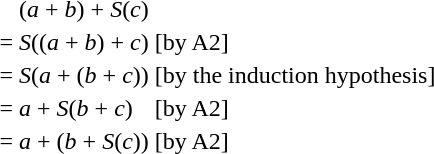<table>
<tr>
<td></td>
<td>(<em>a</em> + <em>b</em>) + <em>S</em>(<em>c</em>)</td>
</tr>
<tr>
<td>=</td>
<td><em>S</em>((<em>a</em> + <em>b</em>) + <em>c</em>)</td>
<td>[by A2]</td>
</tr>
<tr>
<td>=</td>
<td><em>S</em>(<em>a</em> + (<em>b</em> + <em>c</em>))</td>
<td>[by the induction hypothesis]</td>
</tr>
<tr>
<td>=</td>
<td><em>a</em> + <em>S</em>(<em>b</em> + <em>c</em>)</td>
<td>[by A2]</td>
</tr>
<tr>
<td>=</td>
<td><em>a</em> + (<em>b</em> + <em>S</em>(<em>c</em>))</td>
<td>[by A2]</td>
</tr>
</table>
